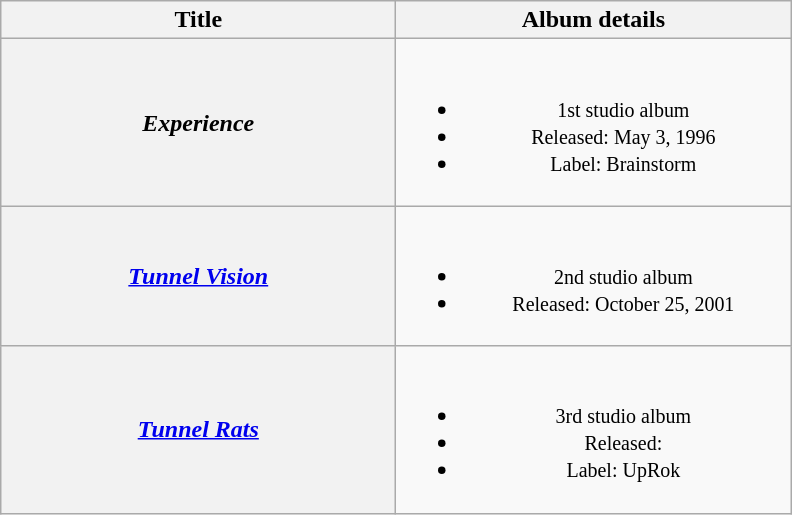<table class="wikitable plainrowheaders" style="text-align:center;">
<tr>
<th scope="col" rowspan="1" style="width:16em;">Title</th>
<th scope="col" rowspan="1" style="width:16em;">Album details</th>
</tr>
<tr>
<th scope="row"><em>Experience</em></th>
<td><br><ul><li><small>1st studio album</small></li><li><small>Released: May 3, 1996</small></li><li><small>Label: Brainstorm</small></li></ul></td>
</tr>
<tr>
<th scope="row"><em><a href='#'>Tunnel Vision</a></em></th>
<td><br><ul><li><small>2nd studio album</small></li><li><small>Released: October 25, 2001</small></li></ul></td>
</tr>
<tr>
<th scope="row"><em><a href='#'>Tunnel Rats</a></em></th>
<td><br><ul><li><small>3rd studio album</small></li><li><small>Released: </small></li><li><small>Label: UpRok</small></li></ul></td>
</tr>
</table>
